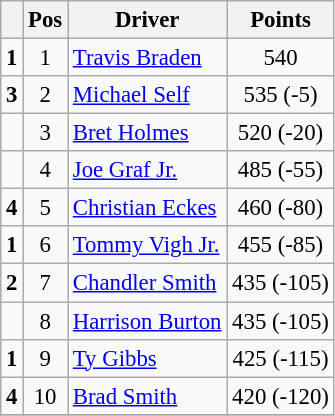<table class="wikitable" style="font-size: 95%;">
<tr>
<th></th>
<th>Pos</th>
<th>Driver</th>
<th>Points</th>
</tr>
<tr>
<td align="left"> <strong>1</strong></td>
<td style="text-align:center;">1</td>
<td><a href='#'>Travis Braden</a></td>
<td style="text-align:center;">540</td>
</tr>
<tr>
<td align="left"> <strong>3</strong></td>
<td style="text-align:center;">2</td>
<td><a href='#'>Michael Self</a></td>
<td style="text-align:center;">535 (-5)</td>
</tr>
<tr>
<td align="left"></td>
<td style="text-align:center;">3</td>
<td><a href='#'>Bret Holmes</a></td>
<td style="text-align:center;">520 (-20)</td>
</tr>
<tr>
<td align="left"></td>
<td style="text-align:center;">4</td>
<td><a href='#'>Joe Graf Jr.</a></td>
<td style="text-align:center;">485 (-55)</td>
</tr>
<tr>
<td align="left"> <strong>4</strong></td>
<td style="text-align:center;">5</td>
<td><a href='#'>Christian Eckes</a></td>
<td style="text-align:center;">460 (-80)</td>
</tr>
<tr>
<td align="left"> <strong>1</strong></td>
<td style="text-align:center;">6</td>
<td><a href='#'>Tommy Vigh Jr.</a></td>
<td style="text-align:center;">455 (-85)</td>
</tr>
<tr>
<td align="left"> <strong>2</strong></td>
<td style="text-align:center;">7</td>
<td><a href='#'>Chandler Smith</a></td>
<td style="text-align:center;">435 (-105)</td>
</tr>
<tr>
<td align="left"></td>
<td style="text-align:center;">8</td>
<td><a href='#'>Harrison Burton</a></td>
<td style="text-align:center;">435 (-105)</td>
</tr>
<tr>
<td align="left"> <strong>1</strong></td>
<td style="text-align:center;">9</td>
<td><a href='#'>Ty Gibbs</a></td>
<td style="text-align:center;">425 (-115)</td>
</tr>
<tr>
<td align="left"> <strong>4</strong></td>
<td style="text-align:center;">10</td>
<td><a href='#'>Brad Smith</a></td>
<td style="text-align:center;">420 (-120)</td>
</tr>
<tr class="sortbottom">
</tr>
</table>
